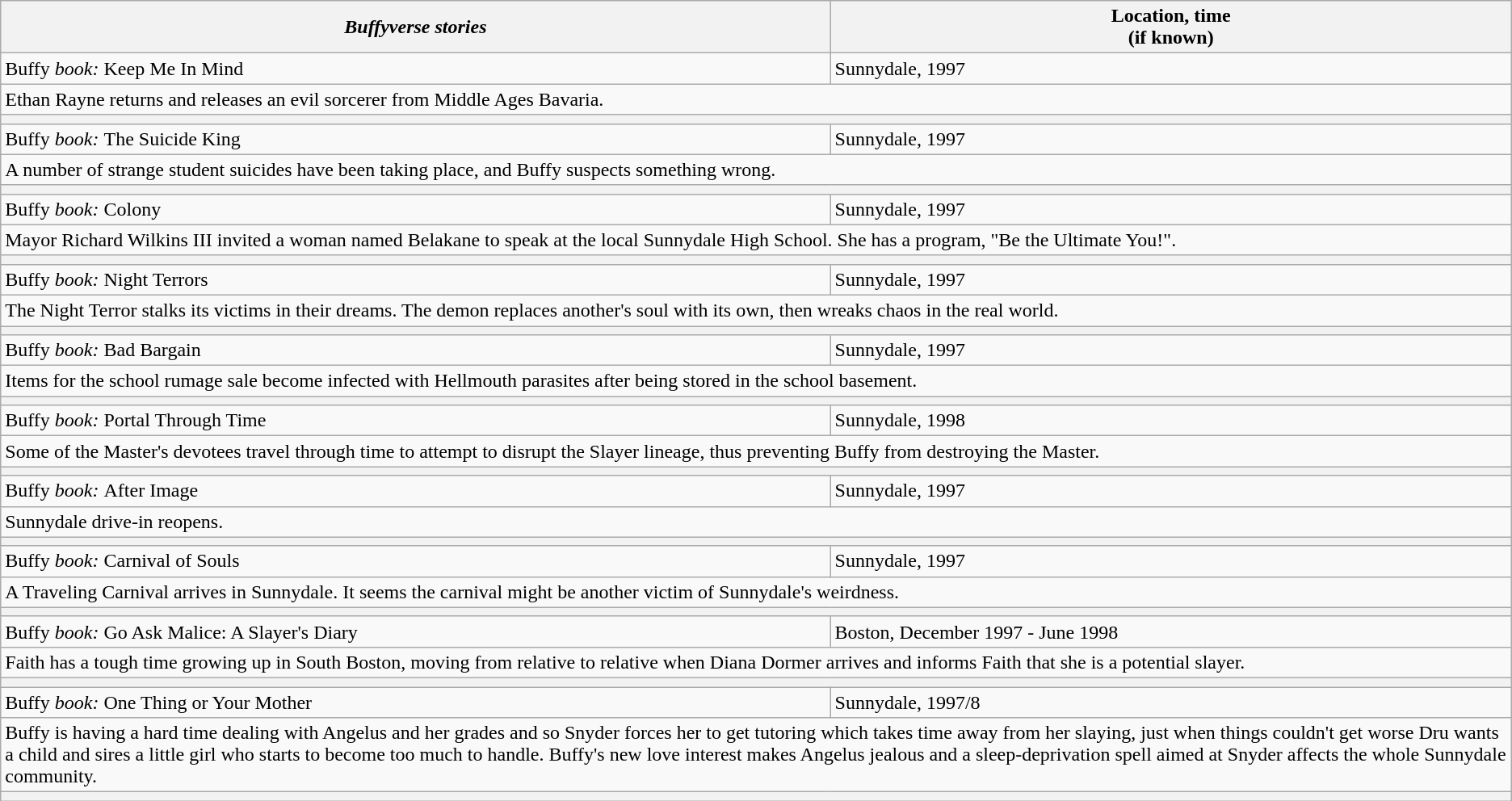<table class="wikitable">
<tr style="backgroundLlightsteelblue; text-align: left;">
<th><strong><em>Buffyverse<em> stories<strong></th>
<th></strong>Location, time<strong><br>  (if known)</th>
</tr>
<tr>
<td></em>Buffy<em> book: </em>Keep Me In Mind<em></td>
<td>Sunnydale, 1997</td>
</tr>
<tr>
<td colspan="4">Ethan Rayne returns and releases an evil sorcerer from Middle Ages Bavaria.</td>
</tr>
<tr>
<td colspan="6" bgcolor="#f2f2f2"></td>
</tr>
<tr>
<td></em>Buffy<em> book: </em>The Suicide King<em></td>
<td>Sunnydale, 1997</td>
</tr>
<tr>
<td colspan="4">A number of strange student suicides have been taking place, and Buffy suspects something wrong.</td>
</tr>
<tr>
<td colspan="6" bgcolor="#f2f2f2"></td>
</tr>
<tr>
<td></em>Buffy<em> book: </em>Colony<em></td>
<td>Sunnydale, 1997</td>
</tr>
<tr>
<td colspan="4">Mayor Richard Wilkins III invited a woman named Belakane to speak at the local Sunnydale High School. She has a program, "Be the Ultimate You!".</td>
</tr>
<tr>
<td colspan="6" bgcolor="#f2f2f2"></td>
</tr>
<tr>
<td></em>Buffy<em> book: </em>Night Terrors<em></td>
<td>Sunnydale, 1997</td>
</tr>
<tr>
<td colspan="4">The Night Terror stalks its victims in their dreams. The demon replaces another's soul with its own, then wreaks chaos in the real world.</td>
</tr>
<tr>
<td colspan="6" bgcolor="#f2f2f2"></td>
</tr>
<tr>
<td></em>Buffy<em> book: </em>Bad Bargain<em></td>
<td>Sunnydale, 1997</td>
</tr>
<tr>
<td colspan="4">Items for the school rumage sale become infected with Hellmouth parasites after being stored in the school basement.</td>
</tr>
<tr>
<td colspan="6" bgcolor="#f2f2f2"></td>
</tr>
<tr>
<td></em>Buffy<em> book: </em>Portal Through Time<em></td>
<td>Sunnydale, 1998</td>
</tr>
<tr>
<td colspan="4">Some of the Master's devotees travel through time to attempt to disrupt the Slayer lineage, thus preventing Buffy from destroying the Master.</td>
</tr>
<tr>
<td colspan="6" bgcolor="#f2f2f2"></td>
</tr>
<tr>
<td></em>Buffy<em> book: </em>After Image<em></td>
<td>Sunnydale, 1997</td>
</tr>
<tr>
<td colspan="4">Sunnydale drive-in reopens.</td>
</tr>
<tr>
<td colspan="6" bgcolor="#f2f2f2"></td>
</tr>
<tr>
<td></em>Buffy<em> book: </em>Carnival of Souls<em></td>
<td>Sunnydale, 1997</td>
</tr>
<tr>
<td colspan="4">A Traveling Carnival arrives in Sunnydale. It seems the carnival might be another victim of Sunnydale's weirdness.</td>
</tr>
<tr>
<td colspan="6" bgcolor="#f2f2f2"></td>
</tr>
<tr>
<td></em>Buffy<em> book: </em>Go Ask Malice: A Slayer's Diary<em></td>
<td>Boston, December 1997 - June 1998</td>
</tr>
<tr>
<td colspan="4">Faith has a tough time growing up in South Boston, moving from relative to relative when Diana Dormer arrives and informs Faith that she is a potential slayer.</td>
</tr>
<tr>
<td colspan="6" bgcolor="#f2f2f2"></td>
</tr>
<tr>
<td></em>Buffy<em> book: </em>One Thing or Your Mother<em></td>
<td>Sunnydale, 1997/8</td>
</tr>
<tr>
<td colspan="4">Buffy is having a hard time dealing with Angelus and her grades and so Snyder forces her to get tutoring which takes time away from her slaying, just when things couldn't get worse Dru wants a child and sires a little girl who starts to become too much to handle. Buffy's new love interest makes Angelus jealous and a sleep-deprivation spell aimed at Snyder affects the whole Sunnydale community.</td>
</tr>
<tr>
<td colspan="6" bgcolor="#f2f2f2"></td>
</tr>
</table>
